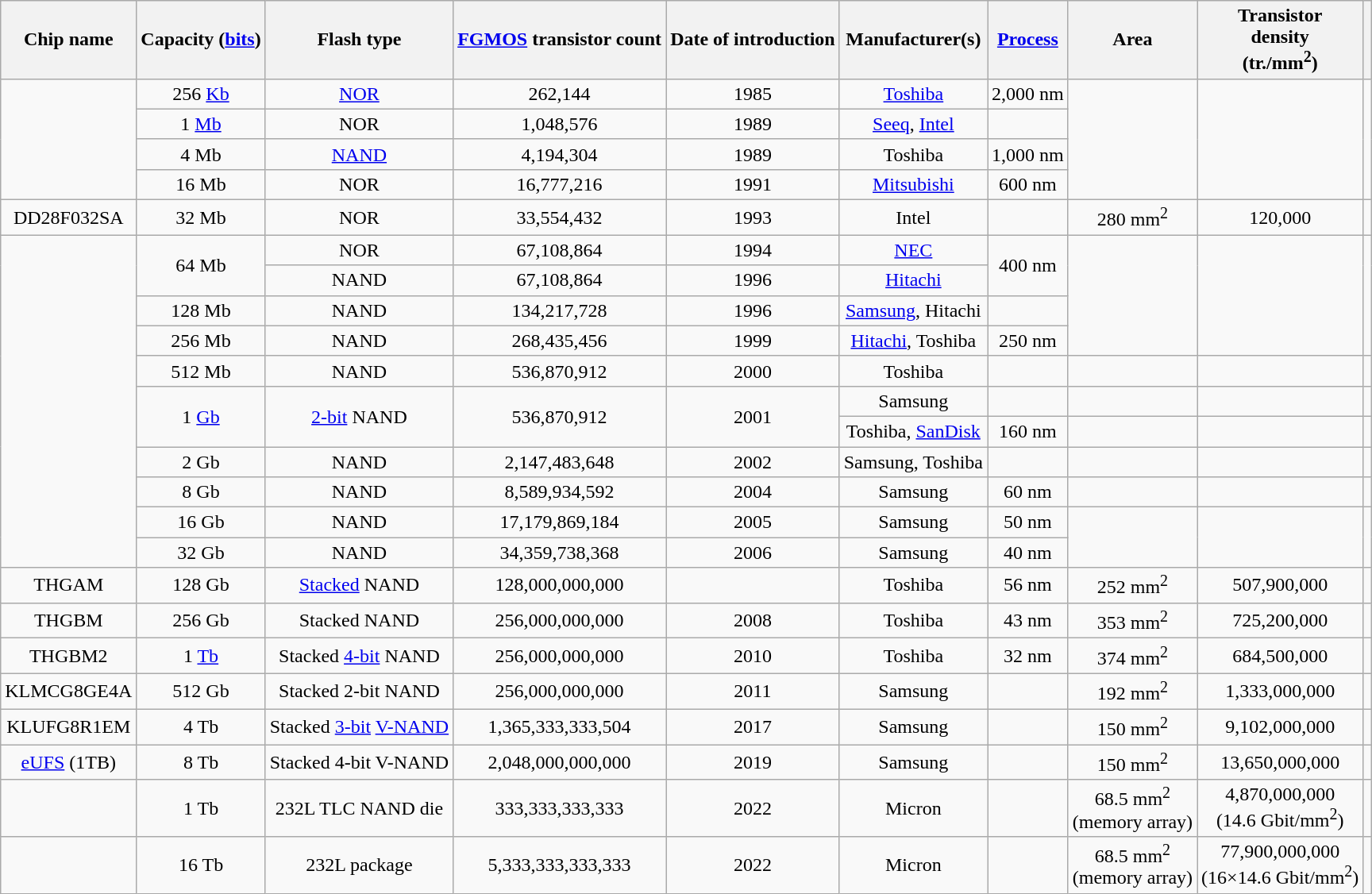<table class="wikitable sortable" style="text-align:center">
<tr>
<th>Chip name</th>
<th>Capacity (<a href='#'>bits</a>)</th>
<th>Flash type</th>
<th data-sort-type="number"><a href='#'>FGMOS</a> transistor count</th>
<th>Date of introduction</th>
<th>Manufacturer(s)</th>
<th data-sort-type="number"><a href='#'>Process</a></th>
<th data-sort-type="number">Area</th>
<th data-sort-type="number">Transistor<br>density<br>(tr./mm<sup>2</sup>)</th>
<th class="unsortable"></th>
</tr>
<tr>
<td rowspan="4"></td>
<td>256 <a href='#'>Kb</a></td>
<td><a href='#'>NOR</a></td>
<td>262,144</td>
<td>1985</td>
<td><a href='#'>Toshiba</a></td>
<td>2,000 nm</td>
<td rowspan="4"></td>
<td rowspan="4"></td>
<td rowspan="4"></td>
</tr>
<tr>
<td>1 <a href='#'>Mb</a></td>
<td>NOR</td>
<td>1,048,576</td>
<td>1989</td>
<td><a href='#'>Seeq</a>, <a href='#'>Intel</a></td>
<td></td>
</tr>
<tr>
<td>4 Mb</td>
<td><a href='#'>NAND</a></td>
<td>4,194,304</td>
<td>1989</td>
<td>Toshiba</td>
<td>1,000 nm</td>
</tr>
<tr>
<td>16 Mb</td>
<td>NOR</td>
<td>16,777,216</td>
<td>1991</td>
<td><a href='#'>Mitsubishi</a></td>
<td>600 nm</td>
</tr>
<tr>
<td>DD28F032SA</td>
<td>32 Mb</td>
<td>NOR</td>
<td>33,554,432</td>
<td>1993</td>
<td>Intel</td>
<td></td>
<td>280 mm<sup>2</sup></td>
<td>120,000</td>
<td></td>
</tr>
<tr>
<td rowspan="11"></td>
<td rowspan="2">64 Mb</td>
<td>NOR</td>
<td>67,108,864</td>
<td>1994</td>
<td><a href='#'>NEC</a></td>
<td rowspan="2">400 nm</td>
<td rowspan="4"></td>
<td rowspan="4"></td>
<td rowspan="4"></td>
</tr>
<tr>
<td>NAND</td>
<td>67,108,864</td>
<td>1996</td>
<td><a href='#'>Hitachi</a></td>
</tr>
<tr>
<td>128 Mb</td>
<td>NAND</td>
<td>134,217,728</td>
<td>1996</td>
<td><a href='#'>Samsung</a>, Hitachi</td>
<td></td>
</tr>
<tr>
<td>256 Mb</td>
<td>NAND</td>
<td>268,435,456</td>
<td>1999</td>
<td><a href='#'>Hitachi</a>, Toshiba</td>
<td>250 nm</td>
</tr>
<tr>
<td>512 Mb</td>
<td>NAND</td>
<td>536,870,912</td>
<td>2000</td>
<td>Toshiba</td>
<td></td>
<td></td>
<td></td>
<td></td>
</tr>
<tr>
<td rowspan="2">1 <a href='#'>Gb</a></td>
<td rowspan="2"><a href='#'>2-bit</a> NAND</td>
<td rowspan="2">536,870,912</td>
<td rowspan="2">2001</td>
<td>Samsung</td>
<td></td>
<td></td>
<td></td>
<td></td>
</tr>
<tr>
<td>Toshiba, <a href='#'>SanDisk</a></td>
<td>160 nm</td>
<td></td>
<td></td>
<td></td>
</tr>
<tr>
<td>2 Gb</td>
<td>NAND</td>
<td>2,147,483,648</td>
<td>2002</td>
<td>Samsung, Toshiba</td>
<td></td>
<td></td>
<td></td>
<td></td>
</tr>
<tr>
<td>8 Gb</td>
<td>NAND</td>
<td>8,589,934,592</td>
<td>2004</td>
<td>Samsung</td>
<td>60 nm</td>
<td></td>
<td></td>
<td></td>
</tr>
<tr>
<td>16 Gb</td>
<td>NAND</td>
<td>17,179,869,184</td>
<td>2005</td>
<td>Samsung</td>
<td>50 nm</td>
<td rowspan="2"></td>
<td rowspan="2"></td>
<td rowspan="2"></td>
</tr>
<tr>
<td>32 Gb</td>
<td>NAND</td>
<td>34,359,738,368</td>
<td>2006</td>
<td>Samsung</td>
<td>40 nm</td>
</tr>
<tr>
<td>THGAM</td>
<td>128 Gb</td>
<td><a href='#'>Stacked</a> NAND</td>
<td>128,000,000,000</td>
<td></td>
<td>Toshiba</td>
<td>56 nm</td>
<td>252 mm<sup>2</sup></td>
<td>507,900,000</td>
<td></td>
</tr>
<tr>
<td>THGBM</td>
<td>256 Gb</td>
<td>Stacked NAND</td>
<td>256,000,000,000</td>
<td>2008</td>
<td>Toshiba</td>
<td>43 nm</td>
<td>353 mm<sup>2</sup></td>
<td>725,200,000</td>
<td></td>
</tr>
<tr>
<td>THGBM2</td>
<td>1 <a href='#'>Tb</a></td>
<td>Stacked <a href='#'>4-bit</a> NAND</td>
<td>256,000,000,000</td>
<td>2010</td>
<td>Toshiba</td>
<td>32 nm</td>
<td>374 mm<sup>2</sup></td>
<td>684,500,000</td>
<td></td>
</tr>
<tr>
<td>KLMCG8GE4A</td>
<td>512 Gb</td>
<td>Stacked 2-bit NAND</td>
<td>256,000,000,000</td>
<td>2011</td>
<td>Samsung</td>
<td></td>
<td>192 mm<sup>2</sup></td>
<td>1,333,000,000</td>
<td></td>
</tr>
<tr>
<td>KLUFG8R1EM</td>
<td>4 Tb</td>
<td>Stacked <a href='#'>3-bit</a> <a href='#'>V-NAND</a></td>
<td>1,365,333,333,504</td>
<td>2017</td>
<td>Samsung</td>
<td></td>
<td>150 mm<sup>2</sup></td>
<td>9,102,000,000</td>
<td></td>
</tr>
<tr>
<td><a href='#'>eUFS</a> (1TB)</td>
<td>8 Tb</td>
<td>Stacked 4-bit V-NAND</td>
<td>2,048,000,000,000</td>
<td>2019</td>
<td>Samsung</td>
<td></td>
<td>150 mm<sup>2</sup></td>
<td>13,650,000,000</td>
<td></td>
</tr>
<tr>
<td></td>
<td>1 Tb</td>
<td>232L TLC NAND die</td>
<td>333,333,333,333</td>
<td>2022</td>
<td>Micron</td>
<td></td>
<td>68.5 mm<sup>2</sup><br>(memory array)</td>
<td>4,870,000,000<br>(14.6 Gbit/mm<sup>2</sup>)</td>
<td></td>
</tr>
<tr>
<td></td>
<td>16 Tb</td>
<td>232L package</td>
<td>5,333,333,333,333</td>
<td>2022</td>
<td>Micron</td>
<td></td>
<td>68.5 mm<sup>2</sup><br>(memory array)</td>
<td>77,900,000,000<br>(16×14.6 Gbit/mm<sup>2</sup>)</td>
<td></td>
</tr>
</table>
